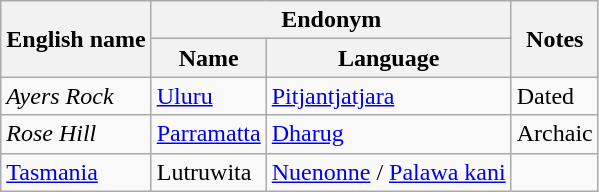<table class="wikitable sortable mw-collapsible">
<tr>
<th rowspan="2">English name</th>
<th colspan="2">Endonym</th>
<th rowspan="2">Notes</th>
</tr>
<tr>
<th>Name</th>
<th>Language</th>
</tr>
<tr>
<td><em>Ayers Rock</em></td>
<td><a href='#'>Uluru</a></td>
<td><a href='#'>Pitjantjatjara</a></td>
<td>Dated</td>
</tr>
<tr>
<td><em>Rose Hill</em></td>
<td><a href='#'>Parramatta</a></td>
<td><a href='#'>Dharug</a></td>
<td>Archaic</td>
</tr>
<tr>
<td><a href='#'>Tasmania</a></td>
<td>Lutruwita</td>
<td><a href='#'>Nuenonne</a> / <a href='#'>Palawa kani</a></td>
<td></td>
</tr>
</table>
